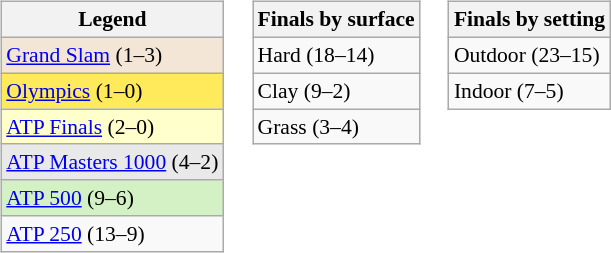<table>
<tr valign=top>
<td><br><table class="wikitable" style=font-size:90%>
<tr>
<th>Legend</th>
</tr>
<tr style="background:#f3e6d7">
<td><a href='#'>Grand Slam</a> (1–3)</td>
</tr>
<tr style="background:#ffea5c">
<td><a href='#'>Olympics</a> (1–0)</td>
</tr>
<tr style="background:#ffffcc">
<td><a href='#'>ATP Finals</a> (2–0)</td>
</tr>
<tr style="background:#e9e9e9">
<td><a href='#'>ATP Masters 1000</a> (4–2)</td>
</tr>
<tr style="background:#d4f1c5">
<td><a href='#'>ATP 500</a> (9–6)</td>
</tr>
<tr>
<td><a href='#'>ATP 250</a> (13–9)</td>
</tr>
</table>
</td>
<td><br><table class="wikitable" style=font-size:90%>
<tr>
<th>Finals by surface</th>
</tr>
<tr>
<td>Hard (18–14)</td>
</tr>
<tr>
<td>Clay (9–2)</td>
</tr>
<tr>
<td>Grass (3–4)</td>
</tr>
</table>
</td>
<td><br><table class="wikitable" style=font-size:90%>
<tr>
<th>Finals by setting</th>
</tr>
<tr>
<td>Outdoor (23–15)</td>
</tr>
<tr>
<td>Indoor (7–5)</td>
</tr>
</table>
</td>
</tr>
</table>
